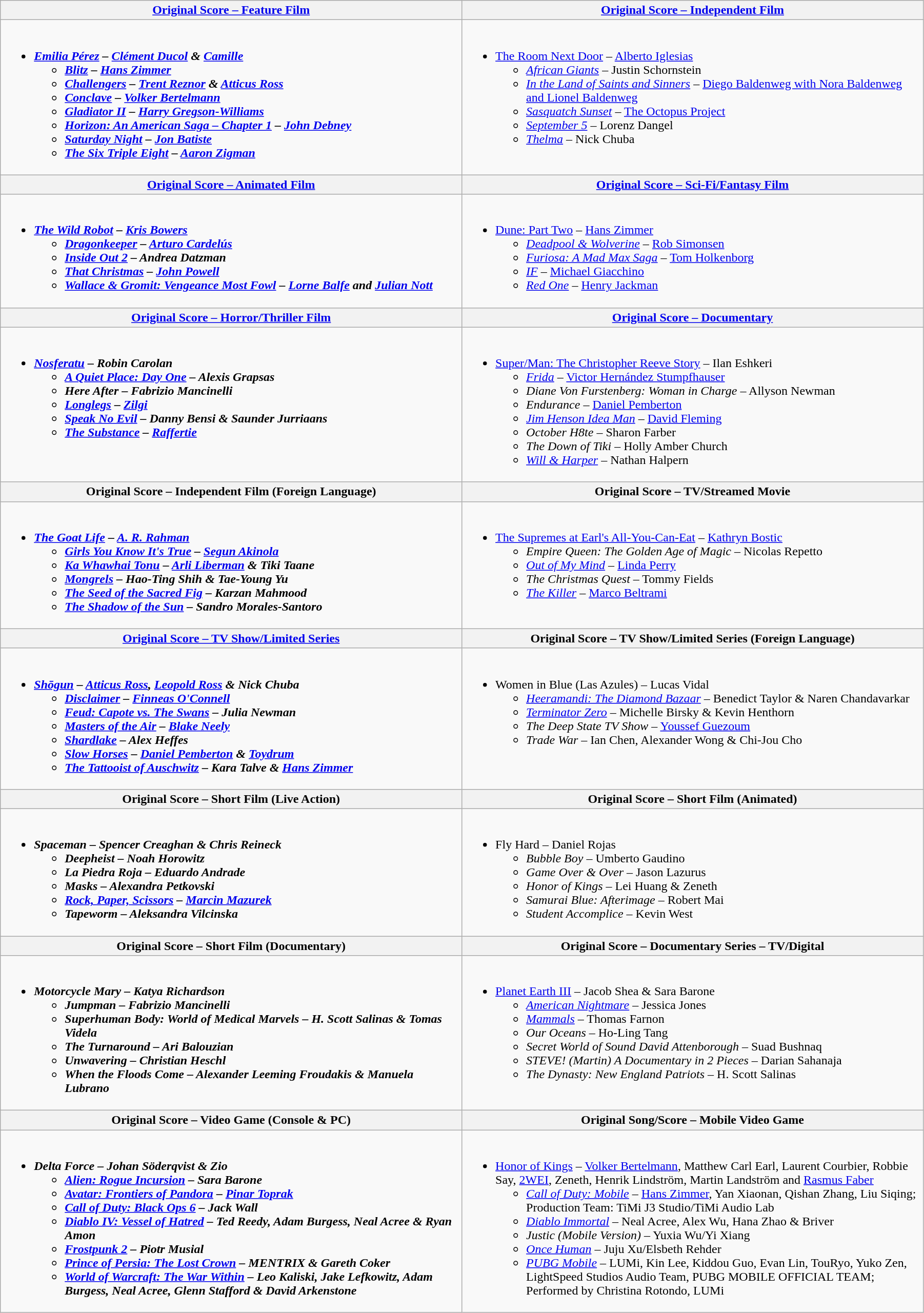<table class="wikitable" style="width:95%">
<tr>
<th width="50%"><a href='#'>Original Score – Feature Film</a></th>
<th width="50%"><a href='#'>Original Score – Independent Film</a></th>
</tr>
<tr>
<td valign="top"><br><ul><li><strong><em><a href='#'>Emilia Pérez</a><em> – <a href='#'>Clément Ducol</a> & <a href='#'>Camille</a><strong><ul><li></em><a href='#'>Blitz</a><em> – <a href='#'>Hans Zimmer</a></li><li></em><a href='#'>Challengers</a><em> – <a href='#'>Trent Reznor</a> & <a href='#'>Atticus Ross</a></li><li></em><a href='#'>Conclave</a><em> – <a href='#'>Volker Bertelmann</a></li><li></em><a href='#'>Gladiator II</a><em> – <a href='#'>Harry Gregson-Williams</a></li><li></em><a href='#'>Horizon: An American Saga – Chapter 1</a><em> – <a href='#'>John Debney</a></li><li></em><a href='#'>Saturday Night</a><em> – <a href='#'>Jon Batiste</a></li><li></em><a href='#'>The Six Triple Eight</a><em> – <a href='#'>Aaron Zigman</a></li></ul></li></ul></td>
<td valign="top"><br><ul><li></em></strong><a href='#'>The Room Next Door</a></em> – <a href='#'>Alberto Iglesias</a></strong><ul><li><em><a href='#'>African Giants</a></em> – Justin Schornstein</li><li><em><a href='#'>In the Land of Saints and Sinners</a></em> – <a href='#'>Diego Baldenweg with Nora Baldenweg and Lionel Baldenweg</a></li><li><em><a href='#'>Sasquatch Sunset</a></em> – <a href='#'>The Octopus Project</a></li><li><em><a href='#'>September 5</a></em> – Lorenz Dangel</li><li><em><a href='#'>Thelma</a></em> – Nick Chuba</li></ul></li></ul></td>
</tr>
<tr>
<th width="50%"><a href='#'>Original Score – Animated Film</a></th>
<th width="50%"><a href='#'>Original Score – Sci-Fi/Fantasy Film</a></th>
</tr>
<tr>
<td valign="top"><br><ul><li><strong><em><a href='#'>The Wild Robot</a><em> – <a href='#'>Kris Bowers</a><strong><ul><li></em><a href='#'>Dragonkeeper</a><em> – <a href='#'>Arturo Cardelús</a></li><li></em><a href='#'>Inside Out 2</a><em> – Andrea Datzman</li><li></em><a href='#'>That Christmas</a><em> – <a href='#'>John Powell</a></li><li></em><a href='#'>Wallace & Gromit: Vengeance Most Fowl</a><em> – <a href='#'>Lorne Balfe</a> and <a href='#'>Julian Nott</a></li></ul></li></ul></td>
<td valign="top"><br><ul><li></em></strong><a href='#'>Dune: Part Two</a></em> – <a href='#'>Hans Zimmer</a></strong><ul><li><em><a href='#'>Deadpool & Wolverine</a></em> – <a href='#'>Rob Simonsen</a></li><li><em><a href='#'>Furiosa: A Mad Max Saga</a></em> – <a href='#'>Tom Holkenborg</a></li><li><em><a href='#'>IF</a></em> – <a href='#'>Michael Giacchino</a></li><li><em><a href='#'>Red One</a></em> – <a href='#'>Henry Jackman</a></li></ul></li></ul></td>
</tr>
<tr>
<th width="50%"><a href='#'>Original Score – Horror/Thriller Film</a></th>
<th width="50%"><a href='#'>Original Score – Documentary</a></th>
</tr>
<tr>
<td valign="top"><br><ul><li><strong><em><a href='#'>Nosferatu</a><em> – Robin Carolan<strong><ul><li></em><a href='#'>A Quiet Place: Day One</a><em> – Alexis Grapsas</li><li></em>Here After<em> – Fabrizio Mancinelli</li><li></em><a href='#'>Longlegs</a><em> – <a href='#'>Zilgi</a></li><li></em><a href='#'>Speak No Evil</a><em> – Danny Bensi & Saunder Jurriaans</li><li></em><a href='#'>The Substance</a><em> – <a href='#'>Raffertie</a></li></ul></li></ul></td>
<td valign="top"><br><ul><li></em></strong><a href='#'>Super/Man: The Christopher Reeve Story</a></em> – Ilan Eshkeri</strong><ul><li><em><a href='#'>Frida</a></em> – <a href='#'>Victor Hernández Stumpfhauser</a></li><li><em>Diane Von Furstenberg: Woman in Charge</em> – Allyson Newman</li><li><em>Endurance</em> – <a href='#'>Daniel Pemberton</a></li><li><em><a href='#'>Jim Henson Idea Man</a></em> – <a href='#'>David Fleming</a></li><li><em>October H8te</em> – Sharon Farber</li><li><em>The Down of Tiki</em> – Holly Amber Church</li><li><em><a href='#'>Will & Harper</a></em> – Nathan Halpern</li></ul></li></ul></td>
</tr>
<tr>
<th width="50%">Original Score – Independent Film (Foreign Language)</th>
<th width="50%">Original Score – TV/Streamed Movie</th>
</tr>
<tr>
<td valign="top"><br><ul><li><strong><em><a href='#'>The Goat Life</a><em> – <a href='#'>A. R. Rahman</a><strong><ul><li></em><a href='#'>Girls You Know It's True</a><em> – <a href='#'>Segun Akinola</a></li><li></em><a href='#'>Ka Whawhai Tonu</a><em> – <a href='#'>Arli Liberman</a> & Tiki Taane</li><li></em><a href='#'>Mongrels</a><em> – Hao-Ting Shih & Tae-Young Yu</li><li></em><a href='#'>The Seed of the Sacred Fig</a><em> – Karzan Mahmood</li><li></em><a href='#'>The Shadow of the Sun</a><em> – Sandro Morales-Santoro</li></ul></li></ul></td>
<td valign="top"><br><ul><li></em></strong><a href='#'>The Supremes at Earl's All-You-Can-Eat</a></em> – <a href='#'>Kathryn Bostic</a></strong><ul><li><em>Empire Queen: The Golden Age of Magic</em> – Nicolas Repetto</li><li><em><a href='#'>Out of My Mind</a></em> – <a href='#'>Linda Perry</a></li><li><em>The Christmas Quest</em> – Tommy Fields</li><li><em><a href='#'>The Killer</a></em> – <a href='#'>Marco Beltrami</a></li></ul></li></ul></td>
</tr>
<tr>
<th width="50%"><a href='#'>Original Score – TV Show/Limited Series</a></th>
<th width="50%">Original Score – TV Show/Limited Series (Foreign Language)</th>
</tr>
<tr>
<td valign="top"><br><ul><li><strong><em><a href='#'>Shōgun</a><em> – <a href='#'>Atticus Ross</a>, <a href='#'>Leopold Ross</a> & Nick Chuba<strong><ul><li></em><a href='#'>Disclaimer</a><em> – <a href='#'>Finneas O'Connell</a></li><li></em><a href='#'>Feud: Capote vs. The Swans</a><em> – Julia Newman</li><li></em><a href='#'>Masters of the Air</a><em> – <a href='#'>Blake Neely</a></li><li></em><a href='#'>Shardlake</a><em> – Alex Heffes</li><li></em><a href='#'>Slow Horses</a><em> – <a href='#'>Daniel Pemberton</a> & <a href='#'>Toydrum</a></li><li></em><a href='#'>The Tattooist of Auschwitz</a><em> – Kara Talve & <a href='#'>Hans Zimmer</a></li></ul></li></ul></td>
<td valign="top"><br><ul><li></em></strong>Women in Blue (Las Azules)</em> – Lucas Vidal</strong><ul><li><em><a href='#'>Heeramandi: The Diamond Bazaar</a></em> – Benedict Taylor & Naren Chandavarkar</li><li><em><a href='#'>Terminator Zero</a></em> – Michelle Birsky & Kevin Henthorn</li><li><em>The Deep State TV Show</em> – <a href='#'>Youssef Guezoum</a></li><li><em>Trade War</em> – Ian Chen, Alexander Wong & Chi-Jou Cho</li></ul></li></ul></td>
</tr>
<tr>
<th width="50%">Original Score – Short Film (Live Action)</th>
<th width="50%">Original Score – Short Film (Animated)</th>
</tr>
<tr>
<td valign="top"><br><ul><li><strong><em>Spaceman<em> – Spencer Creaghan & Chris Reineck<strong><ul><li></em>Deepheist<em> – Noah Horowitz</li><li></em>La Piedra Roja<em> – Eduardo Andrade</li><li></em>Masks<em> – Alexandra Petkovski</li><li></em><a href='#'>Rock, Paper, Scissors</a><em> – <a href='#'>Marcin Mazurek</a></li><li></em>Tapeworm<em> – Aleksandra Vilcinska</li></ul></li></ul></td>
<td valign="top"><br><ul><li></em></strong>Fly Hard</em> – Daniel Rojas</strong><ul><li><em>Bubble Boy</em> – Umberto Gaudino</li><li><em>Game Over & Over</em> – Jason Lazurus</li><li><em>Honor of Kings</em> – Lei Huang & Zeneth</li><li><em>Samurai Blue: Afterimage</em> – Robert Mai</li><li><em>Student Accomplice</em> – Kevin West</li></ul></li></ul></td>
</tr>
<tr>
<th width="50%">Original Score – Short Film (Documentary)</th>
<th width="50%">Original Score – Documentary Series – TV/Digital</th>
</tr>
<tr>
<td valign="top"><br><ul><li><strong><em>Motorcycle Mary<em> – Katya Richardson<strong><ul><li></em>Jumpman<em> – Fabrizio Mancinelli</li><li></em>Superhuman Body: World of Medical Marvels<em> – H. Scott Salinas & Tomas Videla</li><li></em>The Turnaround<em> – Ari Balouzian</li><li></em>Unwavering<em> – Christian Heschl</li><li></em>When the Floods Come<em> – Alexander Leeming Froudakis & Manuela Lubrano</li></ul></li></ul></td>
<td valign="top"><br><ul><li></em></strong><a href='#'>Planet Earth III</a></em> – Jacob Shea & Sara Barone</strong><ul><li><em><a href='#'>American Nightmare</a></em> – Jessica Jones</li><li><em><a href='#'>Mammals</a></em> – Thomas Farnon</li><li><em>Our Oceans</em> – Ho-Ling Tang</li><li><em>Secret World of Sound David Attenborough</em> – Suad Bushnaq</li><li><em>STEVE! (Martin) A Documentary in 2 Pieces</em> – Darian Sahanaja</li><li><em>The Dynasty: New England Patriots</em> – H. Scott Salinas</li></ul></li></ul></td>
</tr>
<tr>
<th width="50%">Original Score – Video Game (Console & PC)</th>
<th width="50%">Original Song/Score – Mobile Video Game</th>
</tr>
<tr>
<td valign="top"><br><ul><li><strong><em>Delta Force<em> – Johan Söderqvist & Zio<strong><ul><li></em><a href='#'>Alien: Rogue Incursion</a><em> – Sara Barone</li><li></em><a href='#'>Avatar: Frontiers of Pandora</a><em> – <a href='#'>Pinar Toprak</a></li><li></em><a href='#'>Call of Duty: Black Ops 6</a><em> – Jack Wall</li><li></em><a href='#'>Diablo IV: Vessel of Hatred</a><em> – Ted Reedy, Adam Burgess, Neal Acree & Ryan Amon</li><li></em><a href='#'>Frostpunk 2</a><em> – Piotr Musial</li><li></em><a href='#'>Prince of Persia: The Lost Crown</a><em> – MENTRIX & Gareth Coker</li><li></em><a href='#'>World of Warcraft: The War Within</a><em> – Leo Kaliski, Jake Lefkowitz, Adam Burgess, Neal Acree, Glenn Stafford & David Arkenstone</li></ul></li></ul></td>
<td valign="top"><br><ul><li></em></strong><a href='#'>Honor of Kings</a></em> – <a href='#'>Volker Bertelmann</a>, Matthew Carl Earl, Laurent Courbier, Robbie Say, <a href='#'>2WEI</a>, Zeneth, Henrik Lindström, Martin Landström and <a href='#'>Rasmus Faber</a></strong><ul><li><em><a href='#'>Call of Duty: Mobile</a></em> – <a href='#'>Hans Zimmer</a>, Yan Xiaonan, Qishan Zhang, Liu Siqing; Production Team: TiMi J3 Studio/TiMi Audio Lab</li><li><em><a href='#'>Diablo Immortal</a></em> – Neal Acree, Alex Wu, Hana Zhao & Briver</li><li><em>Justic (Mobile Version)</em> – Yuxia Wu/Yi Xiang</li><li><em><a href='#'>Once Human</a></em> – Juju Xu/Elsbeth Rehder</li><li><em><a href='#'>PUBG Mobile</a></em> – LUMi, Kin Lee, Kiddou Guo, Evan Lin, TouRyo, Yuko Zen, LightSpeed Studios Audio Team, PUBG MOBILE OFFICIAL TEAM; Performed by Christina Rotondo, LUMi</li></ul></li></ul></td>
</tr>
</table>
